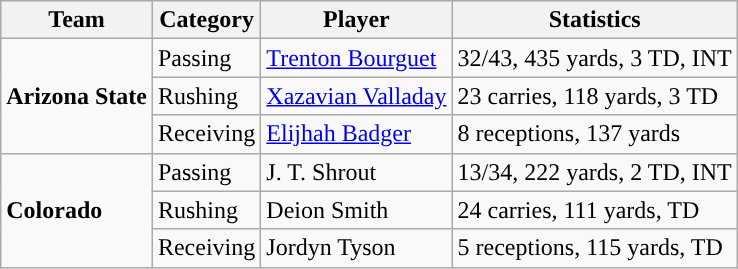<table class="wikitable" style="float: right;">
<tr>
<th>Team</th>
<th>Category</th>
<th>Player</th>
<th>Statistics</th>
</tr>
<tr>
<td rowspan=3><strong>Arizona State</strong></td>
<td>Passing</td>
<td><a href='#'>Trenton Bourguet</a></td>
<td>32/43, 435 yards, 3 TD, INT</td>
</tr>
<tr>
<td>Rushing</td>
<td><a href='#'>Xazavian Valladay</a></td>
<td>23 carries, 118 yards, 3 TD</td>
</tr>
<tr>
<td>Receiving</td>
<td><a href='#'>Elijhah Badger</a></td>
<td>8 receptions, 137 yards</td>
</tr>
<tr>
<td rowspan=3><strong>Colorado</strong></td>
<td>Passing</td>
<td>J. T. Shrout</td>
<td>13/34, 222 yards, 2 TD, INT</td>
</tr>
<tr>
<td>Rushing</td>
<td>Deion Smith</td>
<td>24 carries, 111 yards, TD</td>
</tr>
<tr>
<td>Receiving</td>
<td>Jordyn Tyson</td>
<td>5 receptions, 115 yards, TD</td>
</tr>
</table>
